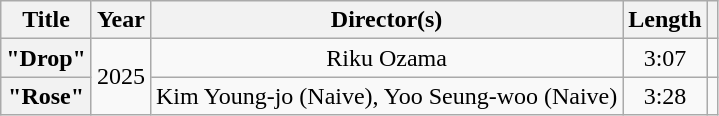<table class="wikitable plainrowheaders" style="text-align:center">
<tr>
<th scope="col">Title</th>
<th scope="col">Year</th>
<th scope="col">Director(s)</th>
<th scope="col">Length</th>
<th scope="col"></th>
</tr>
<tr>
<th scope="row">"Drop"</th>
<td rowspan="2">2025</td>
<td>Riku Ozama</td>
<td>3:07</td>
<td></td>
</tr>
<tr>
<th scope="row">"Rose"</th>
<td>Kim Young-jo (Naive), Yoo Seung-woo (Naive)</td>
<td>3:28</td>
<td></td>
</tr>
</table>
